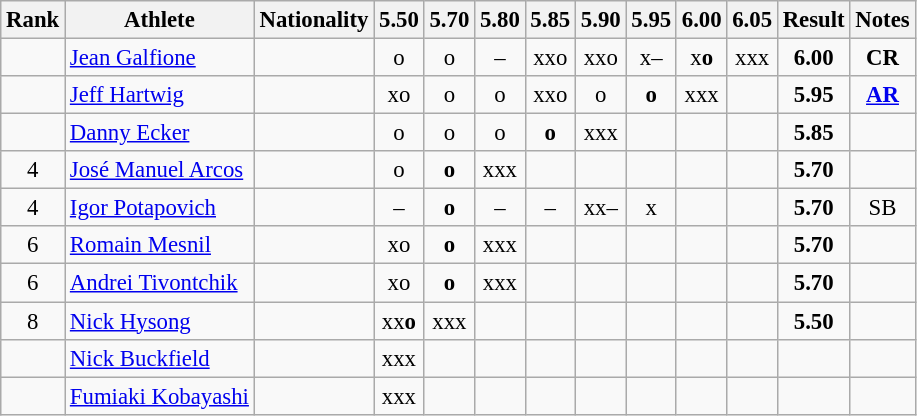<table class="wikitable sortable" style="text-align:center;font-size:95%">
<tr>
<th>Rank</th>
<th>Athlete</th>
<th>Nationality</th>
<th>5.50</th>
<th>5.70</th>
<th>5.80</th>
<th>5.85</th>
<th>5.90</th>
<th>5.95</th>
<th>6.00</th>
<th>6.05</th>
<th>Result</th>
<th>Notes</th>
</tr>
<tr>
<td></td>
<td align="left"><a href='#'>Jean Galfione</a></td>
<td align=left></td>
<td>o</td>
<td>o</td>
<td>–</td>
<td>xxo</td>
<td>xxo</td>
<td>x–</td>
<td>x<strong>o</strong></td>
<td>xxx</td>
<td><strong>6.00</strong></td>
<td><strong>CR</strong></td>
</tr>
<tr>
<td></td>
<td align="left"><a href='#'>Jeff Hartwig</a></td>
<td align=left></td>
<td>xo</td>
<td>o</td>
<td>o</td>
<td>xxo</td>
<td>o</td>
<td><strong>o</strong></td>
<td>xxx</td>
<td></td>
<td><strong>5.95</strong></td>
<td><strong><a href='#'>AR</a></strong></td>
</tr>
<tr>
<td></td>
<td align="left"><a href='#'>Danny Ecker</a></td>
<td align=left></td>
<td>o</td>
<td>o</td>
<td>o</td>
<td><strong>o</strong></td>
<td>xxx</td>
<td></td>
<td></td>
<td></td>
<td><strong>5.85</strong></td>
<td></td>
</tr>
<tr>
<td>4</td>
<td align="left"><a href='#'>José Manuel Arcos</a></td>
<td align=left></td>
<td>o</td>
<td><strong>o</strong></td>
<td>xxx</td>
<td></td>
<td></td>
<td></td>
<td></td>
<td></td>
<td><strong>5.70</strong></td>
<td></td>
</tr>
<tr>
<td>4</td>
<td align="left"><a href='#'>Igor Potapovich</a></td>
<td align=left></td>
<td>–</td>
<td><strong>o</strong></td>
<td>–</td>
<td>–</td>
<td>xx–</td>
<td>x</td>
<td></td>
<td></td>
<td><strong>5.70</strong></td>
<td>SB</td>
</tr>
<tr>
<td>6</td>
<td align="left"><a href='#'>Romain Mesnil</a></td>
<td align=left></td>
<td>xo</td>
<td><strong>o</strong></td>
<td>xxx</td>
<td></td>
<td></td>
<td></td>
<td></td>
<td></td>
<td><strong>5.70</strong></td>
<td></td>
</tr>
<tr>
<td>6</td>
<td align="left"><a href='#'>Andrei Tivontchik</a></td>
<td align=left></td>
<td>xo</td>
<td><strong>o</strong></td>
<td>xxx</td>
<td></td>
<td></td>
<td></td>
<td></td>
<td></td>
<td><strong>5.70</strong></td>
<td></td>
</tr>
<tr>
<td>8</td>
<td align="left"><a href='#'>Nick Hysong</a></td>
<td align=left></td>
<td>xx<strong>o</strong></td>
<td>xxx</td>
<td></td>
<td></td>
<td></td>
<td></td>
<td></td>
<td></td>
<td><strong>5.50</strong></td>
<td></td>
</tr>
<tr>
<td></td>
<td align="left"><a href='#'>Nick Buckfield</a></td>
<td align=left></td>
<td>xxx</td>
<td></td>
<td></td>
<td></td>
<td></td>
<td></td>
<td></td>
<td></td>
<td><strong></strong></td>
<td></td>
</tr>
<tr>
<td></td>
<td align="left"><a href='#'>Fumiaki Kobayashi</a></td>
<td align=left></td>
<td>xxx</td>
<td></td>
<td></td>
<td></td>
<td></td>
<td></td>
<td></td>
<td></td>
<td><strong></strong></td>
<td></td>
</tr>
</table>
